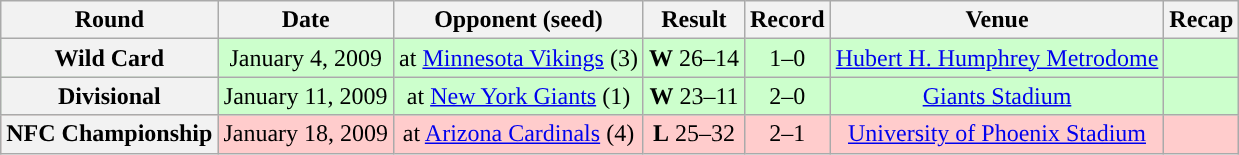<table class="wikitable" style="text-align:center">
<tr>
<th>Round</th>
<th>Date</th>
<th>Opponent (seed)</th>
<th>Result</th>
<th>Record</th>
<th>Venue</th>
<th>Recap</th>
</tr>
<tr style="background:#cfc">
<th>Wild Card</th>
<td>January 4, 2009</td>
<td>at <a href='#'>Minnesota Vikings</a> (3)</td>
<td><strong>W</strong> 26–14</td>
<td>1–0</td>
<td><a href='#'>Hubert H. Humphrey Metrodome</a></td>
<td></td>
</tr>
<tr style="background:#cfc">
<th>Divisional</th>
<td>January 11, 2009</td>
<td>at <a href='#'>New York Giants</a> (1)</td>
<td><strong>W</strong> 23–11</td>
<td>2–0</td>
<td><a href='#'>Giants Stadium</a></td>
<td></td>
</tr>
<tr style="background:#fcc">
<th>NFC Championship</th>
<td>January 18, 2009</td>
<td>at <a href='#'>Arizona Cardinals</a> (4)</td>
<td><strong>L</strong> 25–32</td>
<td>2–1</td>
<td><a href='#'>University of Phoenix Stadium</a></td>
<td></td>
</tr>
</table>
